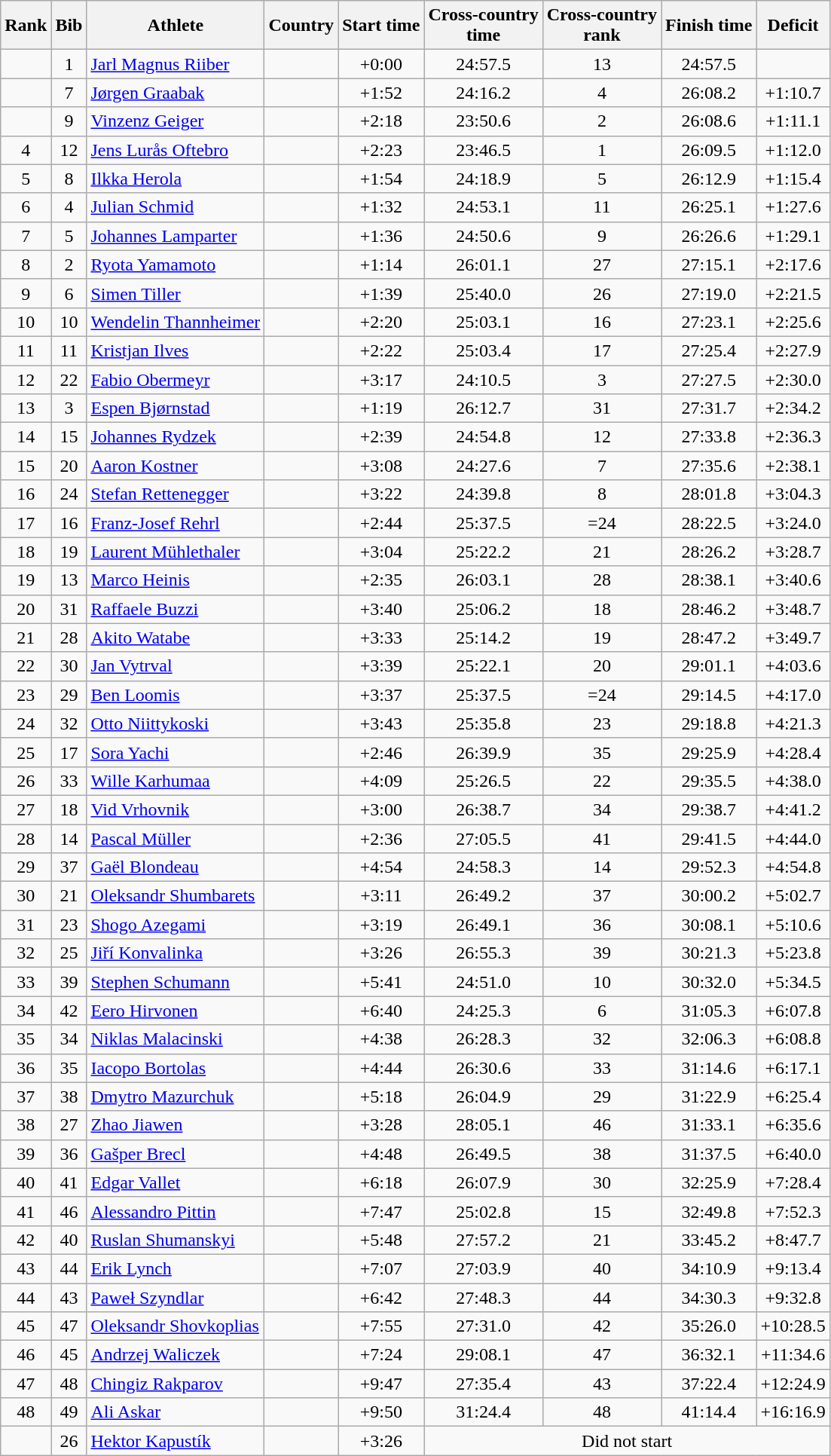<table class="wikitable sortable" style="text-align:center">
<tr>
<th>Rank</th>
<th>Bib</th>
<th>Athlete</th>
<th>Country</th>
<th>Start time</th>
<th>Cross-country<br>time</th>
<th>Cross-country<br>rank</th>
<th>Finish time</th>
<th>Deficit</th>
</tr>
<tr>
<td></td>
<td>1</td>
<td align=left><a href='#'>Jarl Magnus Riiber</a></td>
<td align=left></td>
<td>+0:00</td>
<td>24:57.5</td>
<td>13</td>
<td>24:57.5</td>
<td></td>
</tr>
<tr>
<td></td>
<td>7</td>
<td align=left><a href='#'>Jørgen Graabak</a></td>
<td align=left></td>
<td>+1:52</td>
<td>24:16.2</td>
<td>4</td>
<td>26:08.2</td>
<td>+1:10.7</td>
</tr>
<tr>
<td></td>
<td>9</td>
<td align=left><a href='#'>Vinzenz Geiger</a></td>
<td align=left></td>
<td>+2:18</td>
<td>23:50.6</td>
<td>2</td>
<td>26:08.6</td>
<td>+1:11.1</td>
</tr>
<tr>
<td>4</td>
<td>12</td>
<td align=left><a href='#'>Jens Lurås Oftebro</a></td>
<td align=left></td>
<td>+2:23</td>
<td>23:46.5</td>
<td>1</td>
<td>26:09.5</td>
<td>+1:12.0</td>
</tr>
<tr>
<td>5</td>
<td>8</td>
<td align=left><a href='#'>Ilkka Herola</a></td>
<td align=left></td>
<td>+1:54</td>
<td>24:18.9</td>
<td>5</td>
<td>26:12.9</td>
<td>+1:15.4</td>
</tr>
<tr>
<td>6</td>
<td>4</td>
<td align=left><a href='#'>Julian Schmid</a></td>
<td align=left></td>
<td>+1:32</td>
<td>24:53.1</td>
<td>11</td>
<td>26:25.1</td>
<td>+1:27.6</td>
</tr>
<tr>
<td>7</td>
<td>5</td>
<td align=left><a href='#'>Johannes Lamparter</a></td>
<td align=left></td>
<td>+1:36</td>
<td>24:50.6</td>
<td>9</td>
<td>26:26.6</td>
<td>+1:29.1</td>
</tr>
<tr>
<td>8</td>
<td>2</td>
<td align=left><a href='#'>Ryota Yamamoto</a></td>
<td align=left></td>
<td>+1:14</td>
<td>26:01.1</td>
<td>27</td>
<td>27:15.1</td>
<td>+2:17.6</td>
</tr>
<tr>
<td>9</td>
<td>6</td>
<td align=left><a href='#'>Simen Tiller</a></td>
<td align=left></td>
<td>+1:39</td>
<td>25:40.0</td>
<td>26</td>
<td>27:19.0</td>
<td>+2:21.5</td>
</tr>
<tr>
<td>10</td>
<td>10</td>
<td align=left><a href='#'>Wendelin Thannheimer</a></td>
<td align=left></td>
<td>+2:20</td>
<td>25:03.1</td>
<td>16</td>
<td>27:23.1</td>
<td>+2:25.6</td>
</tr>
<tr>
<td>11</td>
<td>11</td>
<td align=left><a href='#'>Kristjan Ilves</a></td>
<td align=left></td>
<td>+2:22</td>
<td>25:03.4</td>
<td>17</td>
<td>27:25.4</td>
<td>+2:27.9</td>
</tr>
<tr>
<td>12</td>
<td>22</td>
<td align=left><a href='#'>Fabio Obermeyr</a></td>
<td align=left></td>
<td>+3:17</td>
<td>24:10.5</td>
<td>3</td>
<td>27:27.5</td>
<td>+2:30.0</td>
</tr>
<tr>
<td>13</td>
<td>3</td>
<td align=left><a href='#'>Espen Bjørnstad</a></td>
<td align=left></td>
<td>+1:19</td>
<td>26:12.7</td>
<td>31</td>
<td>27:31.7</td>
<td>+2:34.2</td>
</tr>
<tr>
<td>14</td>
<td>15</td>
<td align=left><a href='#'>Johannes Rydzek</a></td>
<td align=left></td>
<td>+2:39</td>
<td>24:54.8</td>
<td>12</td>
<td>27:33.8</td>
<td>+2:36.3</td>
</tr>
<tr>
<td>15</td>
<td>20</td>
<td align=left><a href='#'>Aaron Kostner</a></td>
<td align=left></td>
<td>+3:08</td>
<td>24:27.6</td>
<td>7</td>
<td>27:35.6</td>
<td>+2:38.1</td>
</tr>
<tr>
<td>16</td>
<td>24</td>
<td align=left><a href='#'>Stefan Rettenegger</a></td>
<td align=left></td>
<td>+3:22</td>
<td>24:39.8</td>
<td>8</td>
<td>28:01.8</td>
<td>+3:04.3</td>
</tr>
<tr>
<td>17</td>
<td>16</td>
<td align=left><a href='#'>Franz-Josef Rehrl</a></td>
<td align=left></td>
<td>+2:44</td>
<td>25:37.5</td>
<td>=24</td>
<td>28:22.5</td>
<td>+3:24.0</td>
</tr>
<tr>
<td>18</td>
<td>19</td>
<td align=left><a href='#'>Laurent Mühlethaler</a></td>
<td align=left></td>
<td>+3:04</td>
<td>25:22.2</td>
<td>21</td>
<td>28:26.2</td>
<td>+3:28.7</td>
</tr>
<tr>
<td>19</td>
<td>13</td>
<td align=left><a href='#'>Marco Heinis</a></td>
<td align=left></td>
<td>+2:35</td>
<td>26:03.1</td>
<td>28</td>
<td>28:38.1</td>
<td>+3:40.6</td>
</tr>
<tr>
<td>20</td>
<td>31</td>
<td align=left><a href='#'>Raffaele Buzzi</a></td>
<td align=left></td>
<td>+3:40</td>
<td>25:06.2</td>
<td>18</td>
<td>28:46.2</td>
<td>+3:48.7</td>
</tr>
<tr>
<td>21</td>
<td>28</td>
<td align=left><a href='#'>Akito Watabe</a></td>
<td align=left></td>
<td>+3:33</td>
<td>25:14.2</td>
<td>19</td>
<td>28:47.2</td>
<td>+3:49.7</td>
</tr>
<tr>
<td>22</td>
<td>30</td>
<td align=left><a href='#'>Jan Vytrval</a></td>
<td align=left></td>
<td>+3:39</td>
<td>25:22.1</td>
<td>20</td>
<td>29:01.1</td>
<td>+4:03.6</td>
</tr>
<tr>
<td>23</td>
<td>29</td>
<td align=left><a href='#'>Ben Loomis</a></td>
<td align=left></td>
<td>+3:37</td>
<td>25:37.5</td>
<td>=24</td>
<td>29:14.5</td>
<td>+4:17.0</td>
</tr>
<tr>
<td>24</td>
<td>32</td>
<td align=left><a href='#'>Otto Niittykoski</a></td>
<td align=left></td>
<td>+3:43</td>
<td>25:35.8</td>
<td>23</td>
<td>29:18.8</td>
<td>+4:21.3</td>
</tr>
<tr>
<td>25</td>
<td>17</td>
<td align=left><a href='#'>Sora Yachi</a></td>
<td align=left></td>
<td>+2:46</td>
<td>26:39.9</td>
<td>35</td>
<td>29:25.9</td>
<td>+4:28.4</td>
</tr>
<tr>
<td>26</td>
<td>33</td>
<td align=left><a href='#'>Wille Karhumaa</a></td>
<td align=left></td>
<td>+4:09</td>
<td>25:26.5</td>
<td>22</td>
<td>29:35.5</td>
<td>+4:38.0</td>
</tr>
<tr>
<td>27</td>
<td>18</td>
<td align=left><a href='#'>Vid Vrhovnik</a></td>
<td align=left></td>
<td>+3:00</td>
<td>26:38.7</td>
<td>34</td>
<td>29:38.7</td>
<td>+4:41.2</td>
</tr>
<tr>
<td>28</td>
<td>14</td>
<td align=left><a href='#'>Pascal Müller</a></td>
<td align=left></td>
<td>+2:36</td>
<td>27:05.5</td>
<td>41</td>
<td>29:41.5</td>
<td>+4:44.0</td>
</tr>
<tr>
<td>29</td>
<td>37</td>
<td align=left><a href='#'>Gaël Blondeau</a></td>
<td align=left></td>
<td>+4:54</td>
<td>24:58.3</td>
<td>14</td>
<td>29:52.3</td>
<td>+4:54.8</td>
</tr>
<tr>
<td>30</td>
<td>21</td>
<td align=left><a href='#'>Oleksandr Shumbarets</a></td>
<td align=left></td>
<td>+3:11</td>
<td>26:49.2</td>
<td>37</td>
<td>30:00.2</td>
<td>+5:02.7</td>
</tr>
<tr>
<td>31</td>
<td>23</td>
<td align=left><a href='#'>Shogo Azegami</a></td>
<td align=left></td>
<td>+3:19</td>
<td>26:49.1</td>
<td>36</td>
<td>30:08.1</td>
<td>+5:10.6</td>
</tr>
<tr>
<td>32</td>
<td>25</td>
<td align=left><a href='#'>Jiří Konvalinka</a></td>
<td align=left></td>
<td>+3:26</td>
<td>26:55.3</td>
<td>39</td>
<td>30:21.3</td>
<td>+5:23.8</td>
</tr>
<tr>
<td>33</td>
<td>39</td>
<td align=left><a href='#'>Stephen Schumann</a></td>
<td align=left></td>
<td>+5:41</td>
<td>24:51.0</td>
<td>10</td>
<td>30:32.0</td>
<td>+5:34.5</td>
</tr>
<tr>
<td>34</td>
<td>42</td>
<td align=left><a href='#'>Eero Hirvonen</a></td>
<td align=left></td>
<td>+6:40</td>
<td>24:25.3</td>
<td>6</td>
<td>31:05.3</td>
<td>+6:07.8</td>
</tr>
<tr>
<td>35</td>
<td>34</td>
<td align=left><a href='#'>Niklas Malacinski</a></td>
<td align=left></td>
<td>+4:38</td>
<td>26:28.3</td>
<td>32</td>
<td>32:06.3</td>
<td>+6:08.8</td>
</tr>
<tr>
<td>36</td>
<td>35</td>
<td align=left><a href='#'>Iacopo Bortolas</a></td>
<td align=left></td>
<td>+4:44</td>
<td>26:30.6</td>
<td>33</td>
<td>31:14.6</td>
<td>+6:17.1</td>
</tr>
<tr>
<td>37</td>
<td>38</td>
<td align=left><a href='#'>Dmytro Mazurchuk</a></td>
<td align=left></td>
<td>+5:18</td>
<td>26:04.9</td>
<td>29</td>
<td>31:22.9</td>
<td>+6:25.4</td>
</tr>
<tr>
<td>38</td>
<td>27</td>
<td align=left><a href='#'>Zhao Jiawen</a></td>
<td align=left></td>
<td>+3:28</td>
<td>28:05.1</td>
<td>46</td>
<td>31:33.1</td>
<td>+6:35.6</td>
</tr>
<tr>
<td>39</td>
<td>36</td>
<td align=left><a href='#'>Gašper Brecl</a></td>
<td align=left></td>
<td>+4:48</td>
<td>26:49.5</td>
<td>38</td>
<td>31:37.5</td>
<td>+6:40.0</td>
</tr>
<tr>
<td>40</td>
<td>41</td>
<td align=left><a href='#'>Edgar Vallet</a></td>
<td align=left></td>
<td>+6:18</td>
<td>26:07.9</td>
<td>30</td>
<td>32:25.9</td>
<td>+7:28.4</td>
</tr>
<tr>
<td>41</td>
<td>46</td>
<td align=left><a href='#'>Alessandro Pittin</a></td>
<td align=left></td>
<td>+7:47</td>
<td>25:02.8</td>
<td>15</td>
<td>32:49.8</td>
<td>+7:52.3</td>
</tr>
<tr>
<td>42</td>
<td>40</td>
<td align=left><a href='#'>Ruslan Shumanskyi</a></td>
<td align=left></td>
<td>+5:48</td>
<td>27:57.2</td>
<td>21</td>
<td>33:45.2</td>
<td>+8:47.7</td>
</tr>
<tr>
<td>43</td>
<td>44</td>
<td align=left><a href='#'>Erik Lynch</a></td>
<td align=left></td>
<td>+7:07</td>
<td>27:03.9</td>
<td>40</td>
<td>34:10.9</td>
<td>+9:13.4</td>
</tr>
<tr>
<td>44</td>
<td>43</td>
<td align=left><a href='#'>Paweł Szyndlar</a></td>
<td align=left></td>
<td>+6:42</td>
<td>27:48.3</td>
<td>44</td>
<td>34:30.3</td>
<td>+9:32.8</td>
</tr>
<tr>
<td>45</td>
<td>47</td>
<td align=left><a href='#'>Oleksandr Shovkoplias</a></td>
<td align=left></td>
<td>+7:55</td>
<td>27:31.0</td>
<td>42</td>
<td>35:26.0</td>
<td>+10:28.5</td>
</tr>
<tr>
<td>46</td>
<td>45</td>
<td align=left><a href='#'>Andrzej Waliczek</a></td>
<td align=left></td>
<td>+7:24</td>
<td>29:08.1</td>
<td>47</td>
<td>36:32.1</td>
<td>+11:34.6</td>
</tr>
<tr>
<td>47</td>
<td>48</td>
<td align=left><a href='#'>Chingiz Rakparov</a></td>
<td align=left></td>
<td>+9:47</td>
<td>27:35.4</td>
<td>43</td>
<td>37:22.4</td>
<td>+12:24.9</td>
</tr>
<tr>
<td>48</td>
<td>49</td>
<td align=left><a href='#'>Ali Askar</a></td>
<td align=left></td>
<td>+9:50</td>
<td>31:24.4</td>
<td>48</td>
<td>41:14.4</td>
<td>+16:16.9</td>
</tr>
<tr>
<td></td>
<td>26</td>
<td align=left><a href='#'>Hektor Kapustík</a></td>
<td align=left></td>
<td>+3:26</td>
<td colspan=4>Did not start</td>
</tr>
</table>
